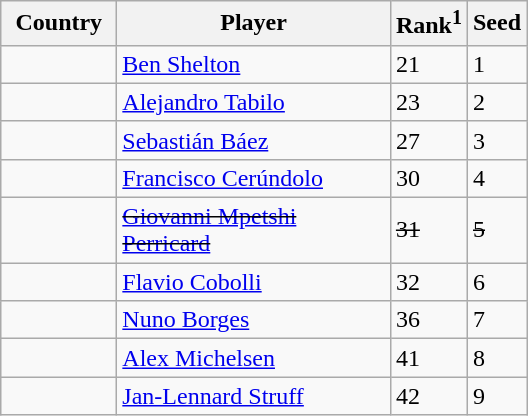<table class="sortable wikitable">
<tr>
<th width=70>Country</th>
<th width=175>Player</th>
<th>Rank<sup>1</sup></th>
<th>Seed</th>
</tr>
<tr>
<td></td>
<td><a href='#'>Ben Shelton</a></td>
<td>21</td>
<td>1</td>
</tr>
<tr>
<td></td>
<td><a href='#'>Alejandro Tabilo</a></td>
<td>23</td>
<td>2</td>
</tr>
<tr>
<td></td>
<td><a href='#'>Sebastián Báez</a></td>
<td>27</td>
<td>3</td>
</tr>
<tr>
<td></td>
<td><a href='#'>Francisco Cerúndolo</a></td>
<td>30</td>
<td>4</td>
</tr>
<tr>
<td><s> </s></td>
<td><s><a href='#'>Giovanni Mpetshi Perricard</a></s></td>
<td><s> 31 </s></td>
<td><s> 5 </s></td>
</tr>
<tr>
<td></td>
<td><a href='#'>Flavio Cobolli</a></td>
<td>32</td>
<td>6</td>
</tr>
<tr>
<td></td>
<td><a href='#'>Nuno Borges</a></td>
<td>36</td>
<td>7</td>
</tr>
<tr>
<td></td>
<td><a href='#'>Alex Michelsen</a></td>
<td>41</td>
<td>8</td>
</tr>
<tr>
<td></td>
<td><a href='#'>Jan-Lennard Struff</a></td>
<td>42</td>
<td>9</td>
</tr>
</table>
